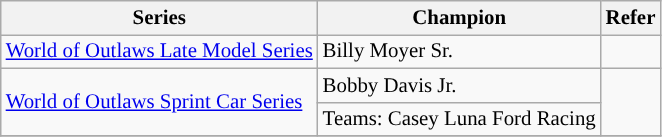<table class="wikitable" style="font-size:87%;">
<tr>
<th>Series</th>
<th>Champion</th>
<th>Refer</th>
</tr>
<tr>
<td><a href='#'>World of Outlaws Late Model Series</a></td>
<td> Billy Moyer Sr.</td>
<td></td>
</tr>
<tr>
<td rowspan=2><a href='#'>World of Outlaws Sprint Car Series</a></td>
<td> Bobby Davis Jr.</td>
<td rowspan=2></td>
</tr>
<tr>
<td>Teams:  Casey Luna Ford Racing</td>
</tr>
<tr>
</tr>
</table>
